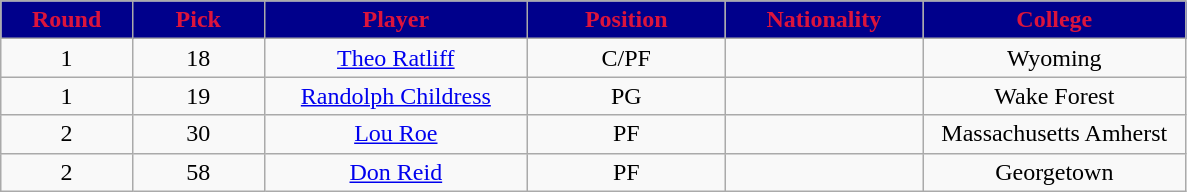<table class="wikitable sortable sortable">
<tr>
<th style="background:#00008B; color:#DC143C; width:10%;">Round</th>
<th style="background:#00008B; color:#DC143C; width:10%;">Pick</th>
<th style="background:#00008B; color:#DC143C; width:20%;">Player</th>
<th style="background:#00008B; color:#DC143C; width:15%;">Position</th>
<th style="background:#00008B; color:#DC143C; width:15%;">Nationality</th>
<th style="background:#00008B; color:#DC143C; width:20%;">College</th>
</tr>
<tr style="text-align: center">
<td>1</td>
<td>18</td>
<td><a href='#'>Theo Ratliff</a></td>
<td>C/PF</td>
<td></td>
<td>Wyoming</td>
</tr>
<tr style="text-align: center">
<td>1</td>
<td>19</td>
<td><a href='#'>Randolph Childress</a></td>
<td>PG</td>
<td></td>
<td>Wake Forest</td>
</tr>
<tr style="text-align: center">
<td>2</td>
<td>30</td>
<td><a href='#'>Lou Roe</a></td>
<td>PF</td>
<td></td>
<td>Massachusetts Amherst</td>
</tr>
<tr style="text-align: center">
<td>2</td>
<td>58</td>
<td><a href='#'>Don Reid</a></td>
<td>PF</td>
<td></td>
<td>Georgetown</td>
</tr>
</table>
